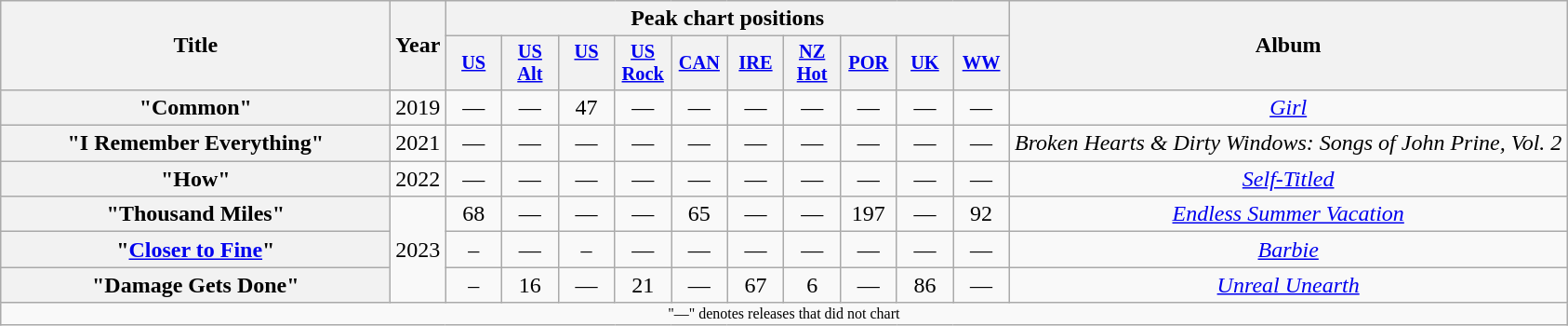<table class="wikitable plainrowheaders" style="text-align:center;" border="1">
<tr>
<th scope="col" rowspan="2" style="width:17em;">Title</th>
<th scope="col" rowspan="2">Year</th>
<th scope="col" colspan="10">Peak chart positions</th>
<th scope="col" rowspan="2">Album</th>
</tr>
<tr>
<th scope="col" style="width:2.5em;font-size:85%;"><a href='#'>US</a><br></th>
<th scope="col" style="width:2.5em;font-size:85%;"><a href='#'>US<br>Alt</a><br></th>
<th scope="col" style="width:2.5em;font-size:85%;"><a href='#'>US<br></a><br></th>
<th scope="col" style="width:2.5em;font-size:85%;"><a href='#'>US<br>Rock</a><br></th>
<th scope="col" style="width:2.5em;font-size:85%;"><a href='#'>CAN</a><br></th>
<th scope="col" style="width:2.5em;font-size:85%;"><a href='#'>IRE</a><br></th>
<th scope="col" style="width:2.5em;font-size:85%;"><a href='#'>NZ<br>Hot</a><br></th>
<th scope="col" style="width:2.5em;font-size:85%;"><a href='#'>POR</a><br></th>
<th scope="col" style="width:2.5em;font-size:85%;"><a href='#'>UK</a><br></th>
<th scope="col" style="width:2.5em;font-size:85%;"><a href='#'>WW</a><br></th>
</tr>
<tr>
<th scope="row">"Common"<br></th>
<td>2019</td>
<td>—</td>
<td>—</td>
<td>47</td>
<td>—</td>
<td>—</td>
<td>—</td>
<td>—</td>
<td>—</td>
<td>—</td>
<td>—</td>
<td><em><a href='#'>Girl</a></em></td>
</tr>
<tr>
<th scope="row">"I Remember Everything"</th>
<td>2021</td>
<td>—</td>
<td>—</td>
<td>—</td>
<td>—</td>
<td>—</td>
<td>—</td>
<td>—</td>
<td>—</td>
<td>—</td>
<td>—</td>
<td><em>Broken Hearts & Dirty Windows: Songs of John Prine, Vol. 2</em></td>
</tr>
<tr>
<th scope="row">"How"<br></th>
<td>2022</td>
<td>—</td>
<td>—</td>
<td>—</td>
<td>—</td>
<td>—</td>
<td>—</td>
<td>—</td>
<td>—</td>
<td>—</td>
<td>—</td>
<td><em><a href='#'>Self-Titled</a></em></td>
</tr>
<tr>
<th scope="row">"Thousand Miles"<br></th>
<td rowspan="3">2023</td>
<td>68</td>
<td>—</td>
<td>—</td>
<td>—</td>
<td>65</td>
<td>—</td>
<td>—</td>
<td>197</td>
<td>—</td>
<td>92</td>
<td><em><a href='#'>Endless Summer Vacation</a></em></td>
</tr>
<tr>
<th scope="row">"<a href='#'>Closer to Fine</a>"<br></th>
<td>–</td>
<td>—</td>
<td>–</td>
<td>—</td>
<td>—</td>
<td>—</td>
<td>—</td>
<td>—</td>
<td>—</td>
<td>—</td>
<td><em><a href='#'>Barbie</a></em></td>
</tr>
<tr>
<th scope="row">"Damage Gets Done"<br></th>
<td>–</td>
<td>16</td>
<td>—</td>
<td>21</td>
<td>—</td>
<td>67</td>
<td>6</td>
<td>—</td>
<td>86</td>
<td>—</td>
<td><em><a href='#'>Unreal Unearth</a></em></td>
</tr>
<tr>
<td colspan="16" style="font-size:8pt">"—" denotes releases that did not chart</td>
</tr>
</table>
